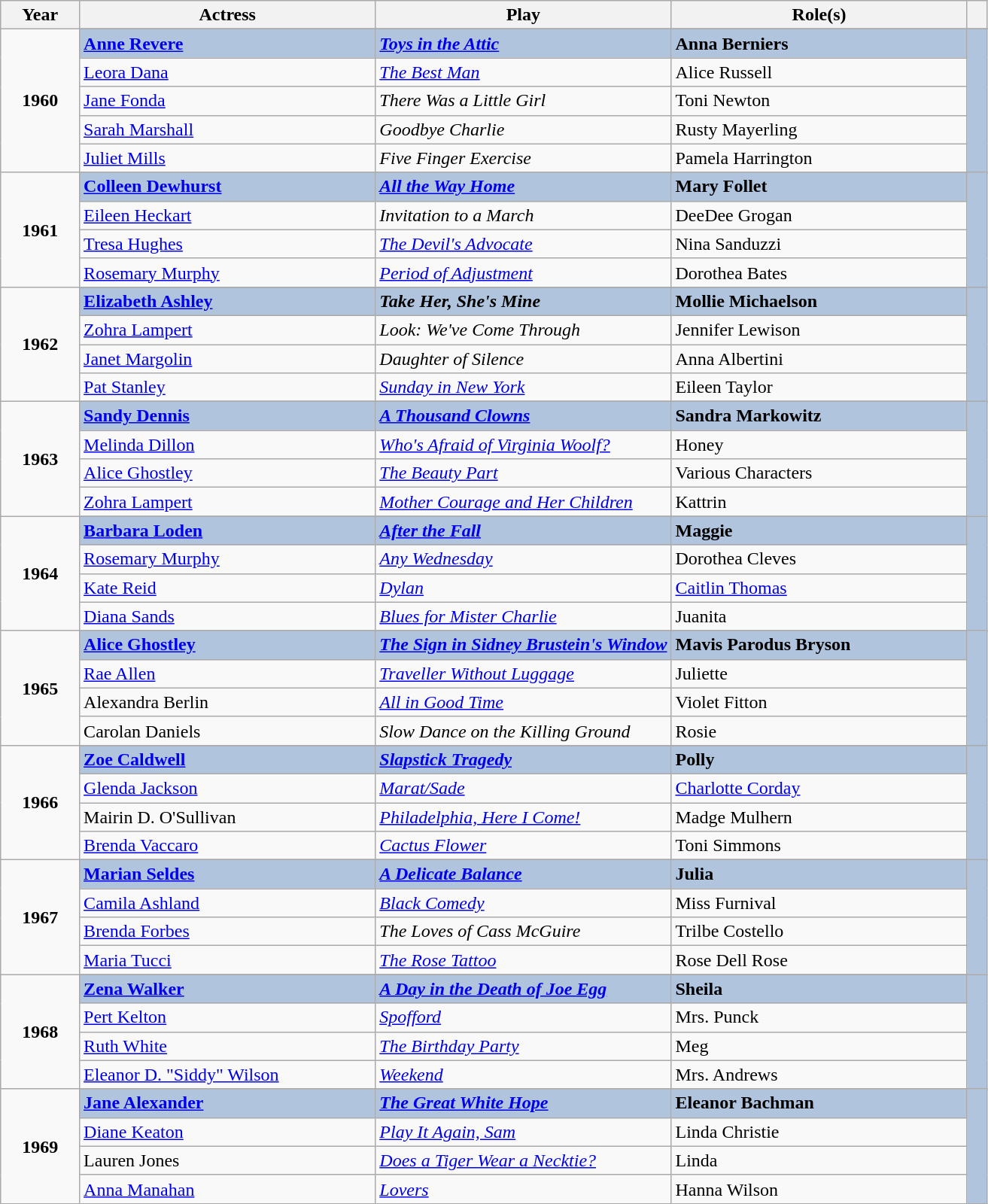<table class="wikitable sortable">
<tr>
<th scope="col" style="width:8%;">Year</th>
<th scope="col" style="width:30%;">Actress</th>
<th scope="col" style="width:30%;">Play</th>
<th scope="col" style="width:30%;">Role(s)</th>
<th scope="col" style="width:2%;" class="unsortable"></th>
</tr>
<tr>
<td rowspan="6" align="center"><strong>1960</strong> <br> </td>
</tr>
<tr style="background:#B0C4DE">
<td><strong><a href='#'>Anne Revere</a></strong></td>
<td><strong><em><a href='#'>Toys in the Attic</a></em></strong></td>
<td><strong>Anna Berniers</strong></td>
<td rowspan="6" align="center"></td>
</tr>
<tr>
<td><a href='#'>Leora Dana</a></td>
<td><em><a href='#'>The Best Man</a></em></td>
<td>Alice Russell</td>
</tr>
<tr>
<td><a href='#'>Jane Fonda</a></td>
<td><em>There Was a Little Girl</em></td>
<td>Toni Newton</td>
</tr>
<tr>
<td><a href='#'>Sarah Marshall</a></td>
<td><em>Goodbye Charlie</em></td>
<td>Rusty Mayerling</td>
</tr>
<tr>
<td><a href='#'>Juliet Mills</a></td>
<td><em>Five Finger Exercise</em></td>
<td>Pamela Harrington</td>
</tr>
<tr>
<td rowspan="5" align="center"><strong>1961</strong> <br> </td>
</tr>
<tr style="background:#B0C4DE">
<td><strong><a href='#'>Colleen Dewhurst</a></strong></td>
<td><strong><em><a href='#'>All the Way Home</a></em></strong></td>
<td><strong>Mary Follet</strong></td>
<td rowspan="5" align="center"></td>
</tr>
<tr>
<td><a href='#'>Eileen Heckart</a></td>
<td><em>Invitation to a March</em></td>
<td>DeeDee Grogan</td>
</tr>
<tr>
<td><a href='#'>Tresa Hughes</a></td>
<td><em><a href='#'>The Devil's Advocate</a></em></td>
<td>Nina Sanduzzi</td>
</tr>
<tr>
<td><a href='#'>Rosemary Murphy</a></td>
<td><em><a href='#'>Period of Adjustment</a></em></td>
<td>Dorothea Bates</td>
</tr>
<tr>
<td rowspan="5" align="center"><strong>1962</strong> <br> </td>
</tr>
<tr style="background:#B0C4DE">
<td><strong><a href='#'>Elizabeth Ashley</a></strong></td>
<td><strong><em>Take Her, She's Mine</em></strong></td>
<td><strong>Mollie Michaelson</strong></td>
<td rowspan="5" align="center"></td>
</tr>
<tr>
<td><a href='#'>Zohra Lampert</a></td>
<td><em>Look: We've Come Through</em></td>
<td>Jennifer Lewison</td>
</tr>
<tr>
<td><a href='#'>Janet Margolin</a></td>
<td><em>Daughter of Silence</em></td>
<td>Anna Albertini</td>
</tr>
<tr>
<td><a href='#'>Pat Stanley</a></td>
<td><em><a href='#'>Sunday in New York</a></em></td>
<td>Eileen Taylor</td>
</tr>
<tr>
<td rowspan="5" align="center"><strong>1963</strong> <br> </td>
</tr>
<tr style="background:#B0C4DE">
<td><strong><a href='#'>Sandy Dennis</a></strong></td>
<td><strong><em><a href='#'>A Thousand Clowns</a></em></strong></td>
<td><strong>Sandra Markowitz</strong></td>
<td rowspan="5" align="center"></td>
</tr>
<tr>
<td><a href='#'>Melinda Dillon</a></td>
<td><em><a href='#'>Who's Afraid of Virginia Woolf?</a></em></td>
<td>Honey</td>
</tr>
<tr>
<td><a href='#'>Alice Ghostley</a></td>
<td><em><a href='#'>The Beauty Part</a></em></td>
<td>Various Characters</td>
</tr>
<tr>
<td><a href='#'>Zohra Lampert</a></td>
<td><em><a href='#'>Mother Courage and Her Children</a></em></td>
<td>Kattrin</td>
</tr>
<tr>
<td rowspan="5" align="center"><strong>1964</strong> <br> </td>
</tr>
<tr style="background:#B0C4DE">
<td><strong><a href='#'>Barbara Loden</a></strong></td>
<td><strong><em><a href='#'>After the Fall</a></em></strong></td>
<td><strong>Maggie</strong></td>
<td rowspan="5" align="center"></td>
</tr>
<tr>
<td><a href='#'>Rosemary Murphy</a></td>
<td><em><a href='#'>Any Wednesday</a></em></td>
<td>Dorothea Cleves</td>
</tr>
<tr>
<td><a href='#'>Kate Reid</a></td>
<td><em><a href='#'>Dylan</a></em></td>
<td><a href='#'>Caitlin Thomas</a></td>
</tr>
<tr>
<td><a href='#'>Diana Sands</a></td>
<td><em><a href='#'>Blues for Mister Charlie</a></em></td>
<td>Juanita</td>
</tr>
<tr>
<td rowspan="5" align="center"><strong>1965</strong> <br> </td>
</tr>
<tr style="background:#B0C4DE">
<td><strong><a href='#'>Alice Ghostley</a></strong></td>
<td><strong><em><a href='#'>The Sign in Sidney Brustein's Window</a></em></strong></td>
<td><strong>Mavis Parodus Bryson</strong></td>
<td rowspan="5" align="center"></td>
</tr>
<tr>
<td><a href='#'>Rae Allen</a></td>
<td><em><a href='#'>Traveller Without Luggage</a></em></td>
<td>Juliette</td>
</tr>
<tr>
<td>Alexandra Berlin</td>
<td><em><a href='#'>All in Good Time</a></em></td>
<td>Violet Fitton</td>
</tr>
<tr>
<td>Carolan Daniels</td>
<td><em>Slow Dance on the Killing Ground</em></td>
<td>Rosie</td>
</tr>
<tr>
<td rowspan="5" align="center"><strong>1966</strong> <br> </td>
</tr>
<tr style="background:#B0C4DE">
<td><strong><a href='#'>Zoe Caldwell</a></strong></td>
<td><strong><em><a href='#'>Slapstick Tragedy</a></em></strong></td>
<td><strong>Polly</strong></td>
<td rowspan="5" align="center"></td>
</tr>
<tr>
<td><a href='#'>Glenda Jackson</a></td>
<td><em><a href='#'>Marat/Sade</a></em></td>
<td><a href='#'>Charlotte Corday</a></td>
</tr>
<tr>
<td>Mairin D. O'Sullivan</td>
<td><em><a href='#'>Philadelphia, Here I Come!</a></em></td>
<td>Madge Mulhern</td>
</tr>
<tr>
<td><a href='#'>Brenda Vaccaro</a></td>
<td><em><a href='#'>Cactus Flower</a></em></td>
<td>Toni Simmons</td>
</tr>
<tr>
<td rowspan="5" align="center"><strong>1967</strong> <br> </td>
</tr>
<tr style="background:#B0C4DE">
<td><strong><a href='#'>Marian Seldes</a></strong></td>
<td><strong><em><a href='#'>A Delicate Balance</a></em></strong></td>
<td><strong>Julia</strong></td>
<td rowspan="5" align="center"></td>
</tr>
<tr>
<td><a href='#'>Camila Ashland</a></td>
<td><em><a href='#'>Black Comedy</a></em></td>
<td>Miss Furnival</td>
</tr>
<tr>
<td><a href='#'>Brenda Forbes</a></td>
<td><em>The Loves of Cass McGuire</em></td>
<td>Trilbe Costello</td>
</tr>
<tr>
<td><a href='#'>Maria Tucci</a></td>
<td><em><a href='#'>The Rose Tattoo</a></em></td>
<td>Rose Dell Rose</td>
</tr>
<tr>
<td rowspan="5" align="center"><strong>1968</strong> <br> </td>
</tr>
<tr style="background:#B0C4DE">
<td><strong><a href='#'>Zena Walker</a></strong></td>
<td><strong><em><a href='#'>A Day in the Death of Joe Egg</a></em></strong></td>
<td><strong>Sheila</strong></td>
<td rowspan="5" align="center"></td>
</tr>
<tr>
<td><a href='#'>Pert Kelton</a></td>
<td><em><a href='#'>Spofford</a></em></td>
<td>Mrs. Punck</td>
</tr>
<tr>
<td><a href='#'>Ruth White</a></td>
<td><em><a href='#'>The Birthday Party</a></em></td>
<td>Meg</td>
</tr>
<tr>
<td><a href='#'>Eleanor D. "Siddy" Wilson</a></td>
<td><em><a href='#'>Weekend</a></em></td>
<td>Mrs. Andrews</td>
</tr>
<tr>
<td rowspan="5" align="center"><strong>1969</strong> <br> </td>
</tr>
<tr style="background:#B0C4DE">
<td><strong><a href='#'>Jane Alexander</a></strong></td>
<td><strong><em><a href='#'>The Great White Hope</a></em></strong></td>
<td><strong>Eleanor Bachman</strong></td>
<td rowspan="5" align="center"></td>
</tr>
<tr>
<td><a href='#'>Diane Keaton</a></td>
<td><em><a href='#'>Play It Again, Sam</a></em></td>
<td>Linda Christie</td>
</tr>
<tr>
<td>Lauren Jones</td>
<td><em><a href='#'>Does a Tiger Wear a Necktie?</a></em></td>
<td>Linda</td>
</tr>
<tr>
<td><a href='#'>Anna Manahan</a></td>
<td><em><a href='#'>Lovers</a></em></td>
<td>Hanna Wilson</td>
</tr>
</table>
